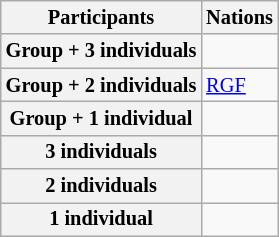<table class="wikitable sortable" style="text-align:center; font-size:85%">
<tr>
<th scope="col">Participants</th>
<th ! scope="col">Nations</th>
</tr>
<tr>
<th scope=row>Group + 3 individuals</th>
<td style="text-align:left;">     </td>
</tr>
<tr>
<th scope=row>Group + 2 individuals</th>
<td style="text-align:left;">     <a href='#'>RGF</a></td>
</tr>
<tr>
<th scope=row>Group + 1 individual</th>
<td style="text-align:left;">     </td>
</tr>
<tr>
<th scope=row>3 individuals</th>
<td style="text-align:left;"></td>
</tr>
<tr>
<th scope=row>2 individuals</th>
<td style="text-align:left;">    </td>
</tr>
<tr>
<th scope=row>1 individual</th>
<td style="text-align:left;">           <br>            </td>
</tr>
</table>
